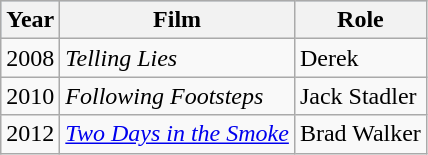<table class="wikitable">
<tr style="background:#b0c4de; text-align:center;">
<th>Year</th>
<th>Film</th>
<th>Role</th>
</tr>
<tr>
<td>2008</td>
<td><em>Telling Lies</em></td>
<td>Derek</td>
</tr>
<tr>
<td>2010</td>
<td><em>Following Footsteps</em></td>
<td>Jack Stadler</td>
</tr>
<tr>
<td>2012</td>
<td><em><a href='#'>Two Days in the Smoke</a></em></td>
<td>Brad Walker</td>
</tr>
</table>
